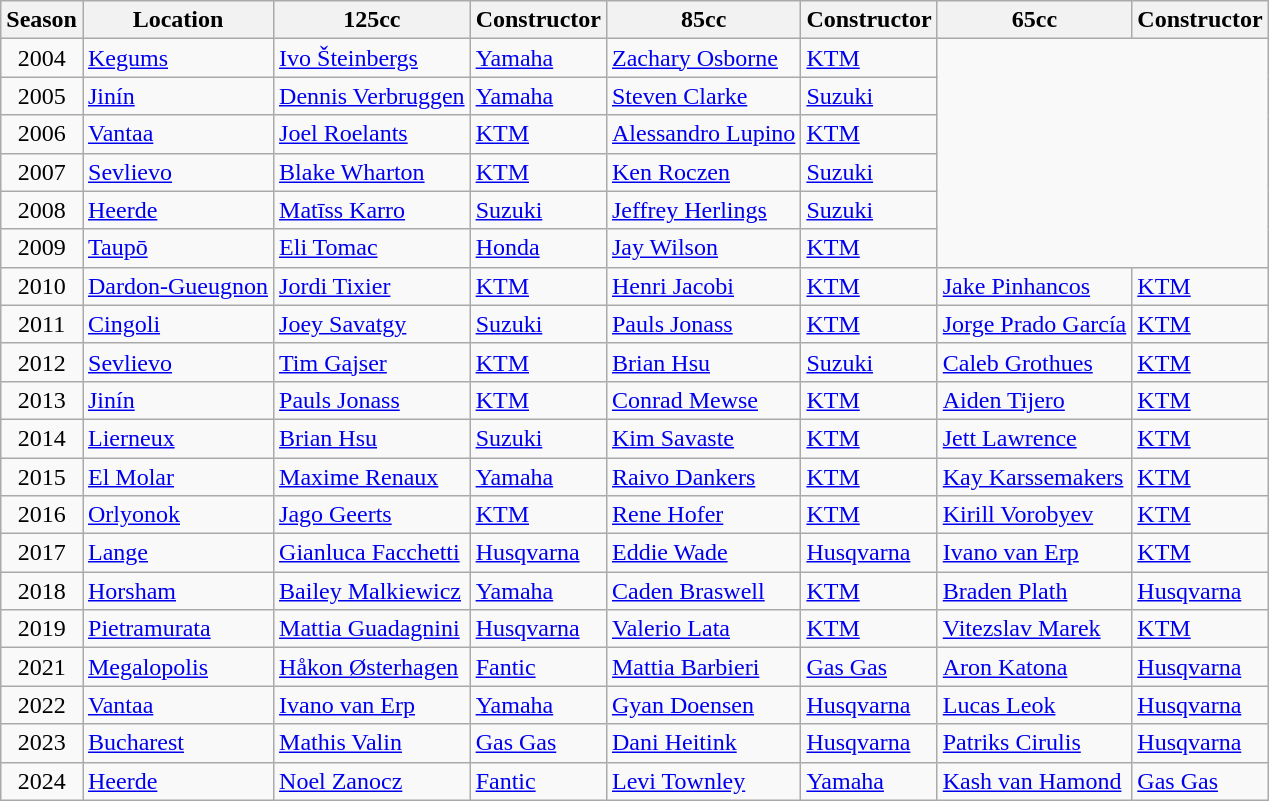<table class="wikitable sortable">
<tr>
<th>Season</th>
<th>Location</th>
<th>125cc</th>
<th>Constructor</th>
<th>85cc</th>
<th>Constructor</th>
<th>65cc</th>
<th>Constructor</th>
</tr>
<tr>
<td align="center">2004</td>
<td> <a href='#'>Kegums</a></td>
<td> <a href='#'>Ivo Šteinbergs</a></td>
<td> <a href='#'>Yamaha</a></td>
<td> <a href='#'>Zachary Osborne</a></td>
<td> <a href='#'>KTM</a></td>
</tr>
<tr>
<td align="center">2005</td>
<td> <a href='#'>Jinín</a></td>
<td> <a href='#'>Dennis Verbruggen</a></td>
<td> <a href='#'>Yamaha</a></td>
<td> <a href='#'>Steven Clarke</a></td>
<td> <a href='#'>Suzuki</a></td>
</tr>
<tr>
<td align="center">2006</td>
<td> <a href='#'>Vantaa</a></td>
<td> <a href='#'>Joel Roelants</a></td>
<td> <a href='#'>KTM</a></td>
<td> <a href='#'>Alessandro Lupino</a></td>
<td> <a href='#'>KTM</a></td>
</tr>
<tr>
<td align="center">2007</td>
<td> <a href='#'>Sevlievo</a></td>
<td> <a href='#'>Blake Wharton</a></td>
<td> <a href='#'>KTM</a></td>
<td> <a href='#'>Ken Roczen</a></td>
<td> <a href='#'>Suzuki</a></td>
</tr>
<tr>
<td align="center">2008</td>
<td> <a href='#'>Heerde</a></td>
<td> <a href='#'>Matīss Karro</a></td>
<td> <a href='#'>Suzuki</a></td>
<td> <a href='#'>Jeffrey Herlings</a></td>
<td> <a href='#'>Suzuki</a></td>
</tr>
<tr>
<td align="center">2009</td>
<td> <a href='#'>Taupō</a></td>
<td> <a href='#'>Eli Tomac</a></td>
<td> <a href='#'>Honda</a></td>
<td> <a href='#'>Jay Wilson</a></td>
<td> <a href='#'>KTM</a></td>
</tr>
<tr>
<td align="center">2010</td>
<td> <a href='#'>Dardon-Gueugnon</a></td>
<td> <a href='#'>Jordi Tixier</a></td>
<td> <a href='#'>KTM</a></td>
<td> <a href='#'>Henri Jacobi</a></td>
<td> <a href='#'>KTM</a></td>
<td> <a href='#'>Jake Pinhancos</a></td>
<td> <a href='#'>KTM</a></td>
</tr>
<tr>
<td align="center">2011</td>
<td> <a href='#'>Cingoli</a></td>
<td> <a href='#'>Joey Savatgy</a></td>
<td> <a href='#'>Suzuki</a></td>
<td> <a href='#'>Pauls Jonass</a></td>
<td> <a href='#'>KTM</a></td>
<td> <a href='#'>Jorge Prado García</a></td>
<td> <a href='#'>KTM</a></td>
</tr>
<tr>
<td align="center">2012</td>
<td> <a href='#'>Sevlievo</a></td>
<td> <a href='#'>Tim Gajser</a></td>
<td> <a href='#'>KTM</a></td>
<td> <a href='#'>Brian Hsu</a></td>
<td> <a href='#'>Suzuki</a></td>
<td> <a href='#'>Caleb Grothues</a></td>
<td> <a href='#'>KTM</a></td>
</tr>
<tr>
<td align="center">2013</td>
<td> <a href='#'>Jinín</a></td>
<td> <a href='#'>Pauls Jonass</a></td>
<td> <a href='#'>KTM</a></td>
<td> <a href='#'>Conrad Mewse</a></td>
<td> <a href='#'>KTM</a></td>
<td> <a href='#'>Aiden Tijero</a></td>
<td> <a href='#'>KTM</a></td>
</tr>
<tr>
<td align="center">2014</td>
<td> <a href='#'>Lierneux</a></td>
<td> <a href='#'>Brian Hsu</a></td>
<td> <a href='#'>Suzuki</a></td>
<td> <a href='#'>Kim Savaste</a></td>
<td> <a href='#'>KTM</a></td>
<td> <a href='#'>Jett Lawrence</a></td>
<td> <a href='#'>KTM</a></td>
</tr>
<tr>
<td align="center">2015</td>
<td> <a href='#'>El Molar</a></td>
<td> <a href='#'>Maxime Renaux</a></td>
<td> <a href='#'>Yamaha</a></td>
<td> <a href='#'>Raivo Dankers</a></td>
<td> <a href='#'>KTM</a></td>
<td> <a href='#'>Kay Karssemakers</a></td>
<td> <a href='#'>KTM</a></td>
</tr>
<tr>
<td align="center">2016</td>
<td> <a href='#'>Orlyonok</a></td>
<td> <a href='#'>Jago Geerts</a></td>
<td> <a href='#'>KTM</a></td>
<td> <a href='#'>Rene Hofer</a></td>
<td> <a href='#'>KTM</a></td>
<td> <a href='#'>Kirill Vorobyev</a></td>
<td> <a href='#'>KTM</a></td>
</tr>
<tr>
<td align="center">2017</td>
<td> <a href='#'>Lange</a></td>
<td> <a href='#'>Gianluca Facchetti</a></td>
<td> <a href='#'>Husqvarna</a></td>
<td> <a href='#'>Eddie Wade</a></td>
<td> <a href='#'>Husqvarna</a></td>
<td> <a href='#'>Ivano van Erp</a></td>
<td> <a href='#'>KTM</a></td>
</tr>
<tr>
<td align="center">2018</td>
<td> <a href='#'>Horsham</a></td>
<td> <a href='#'>Bailey Malkiewicz</a></td>
<td> <a href='#'>Yamaha</a></td>
<td> <a href='#'>Caden Braswell</a></td>
<td> <a href='#'>KTM</a></td>
<td> <a href='#'>Braden Plath</a></td>
<td> <a href='#'>Husqvarna</a></td>
</tr>
<tr>
<td align="center">2019</td>
<td> <a href='#'>Pietramurata</a></td>
<td> <a href='#'>Mattia Guadagnini</a></td>
<td> <a href='#'>Husqvarna</a></td>
<td> <a href='#'>Valerio Lata</a></td>
<td> <a href='#'>KTM</a></td>
<td> <a href='#'>Vitezslav Marek</a></td>
<td> <a href='#'>KTM</a></td>
</tr>
<tr>
<td align="center">2021</td>
<td> <a href='#'>Megalopolis</a></td>
<td> <a href='#'>Håkon Østerhagen</a></td>
<td> <a href='#'>Fantic</a></td>
<td> <a href='#'>Mattia Barbieri</a></td>
<td> <a href='#'>Gas Gas</a></td>
<td> <a href='#'>Aron Katona</a></td>
<td> <a href='#'>Husqvarna</a></td>
</tr>
<tr>
<td align="center">2022</td>
<td> <a href='#'>Vantaa</a></td>
<td> <a href='#'>Ivano van Erp</a></td>
<td> <a href='#'>Yamaha</a></td>
<td> <a href='#'>Gyan Doensen</a></td>
<td> <a href='#'>Husqvarna</a></td>
<td> <a href='#'>Lucas Leok</a></td>
<td> <a href='#'>Husqvarna</a></td>
</tr>
<tr>
<td align="center">2023</td>
<td> <a href='#'>Bucharest</a></td>
<td> <a href='#'>Mathis Valin</a></td>
<td> <a href='#'>Gas Gas</a></td>
<td> <a href='#'>Dani Heitink</a></td>
<td> <a href='#'>Husqvarna</a></td>
<td> <a href='#'>Patriks Cirulis</a></td>
<td> <a href='#'>Husqvarna</a></td>
</tr>
<tr>
<td align="center">2024</td>
<td> <a href='#'>Heerde</a></td>
<td> <a href='#'>Noel Zanocz</a></td>
<td> <a href='#'>Fantic</a></td>
<td> <a href='#'>Levi Townley</a></td>
<td> <a href='#'>Yamaha</a></td>
<td> <a href='#'>Kash van Hamond</a></td>
<td> <a href='#'>Gas Gas</a></td>
</tr>
</table>
